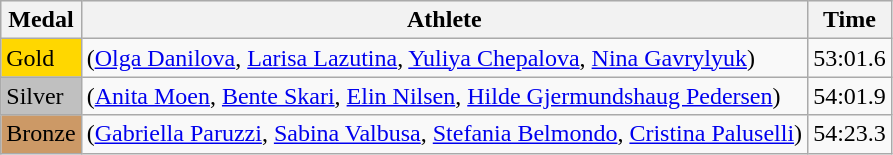<table class="wikitable">
<tr style="background:#efefef;">
<th>Medal</th>
<th>Athlete</th>
<th>Time</th>
</tr>
<tr>
<td style="background:gold;">Gold</td>
<td> (<a href='#'>Olga Danilova</a>, <a href='#'>Larisa Lazutina</a>, <a href='#'>Yuliya Chepalova</a>, <a href='#'>Nina Gavrylyuk</a>)</td>
<td>53:01.6</td>
</tr>
<tr>
<td style="background:silver;">Silver</td>
<td> (<a href='#'>Anita Moen</a>, <a href='#'>Bente Skari</a>, <a href='#'>Elin Nilsen</a>, <a href='#'>Hilde Gjermundshaug Pedersen</a>)</td>
<td>54:01.9</td>
</tr>
<tr>
<td style="background:#c96;">Bronze</td>
<td> (<a href='#'>Gabriella Paruzzi</a>, <a href='#'>Sabina Valbusa</a>, <a href='#'>Stefania Belmondo</a>, <a href='#'>Cristina Paluselli</a>)</td>
<td>54:23.3</td>
</tr>
</table>
